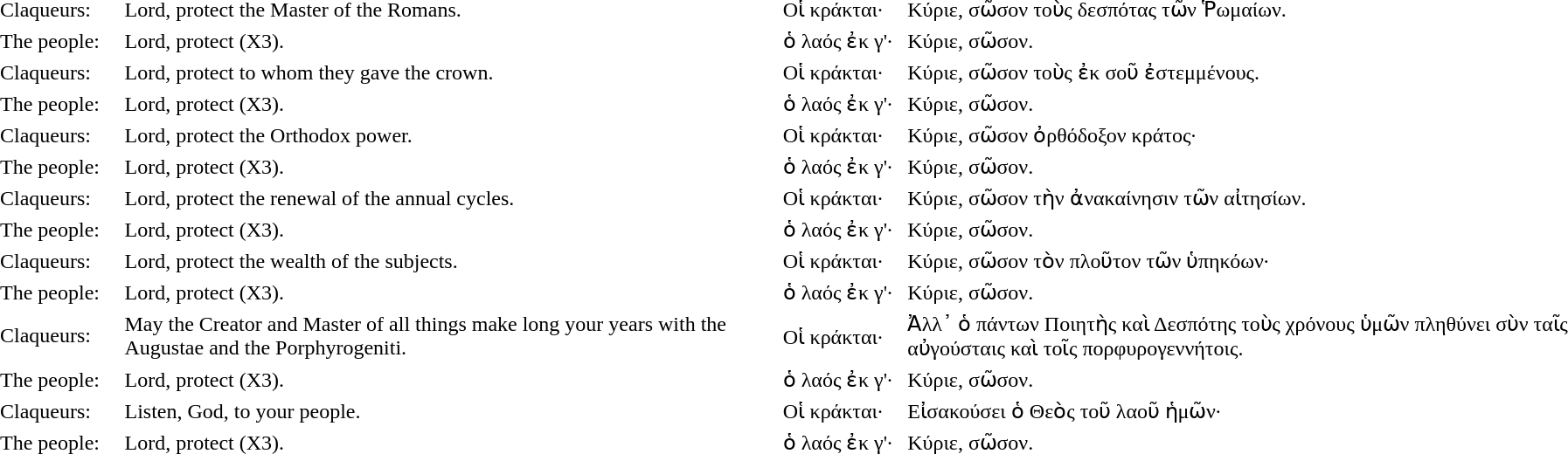<table style="border-spacing: 3px; margin: 1em auto 1em auto;">
<tr>
<td style="width:90px">Claqueurs:</td>
<td>Lord, protect the Master of the Romans.</td>
<td style="width:90px">Οἱ κράκται·</td>
<td>Κύριε, σῶσον τοὺς δεσπότας τῶν Ῥωμαίων.</td>
</tr>
<tr>
<td>The people:</td>
<td>Lord, protect (X3).</td>
<td>ὁ λαός ἐκ γ'·</td>
<td>Κύριε, σῶσον.</td>
</tr>
<tr>
<td>Claqueurs:</td>
<td>Lord, protect to whom they gave the crown.</td>
<td>Οἱ κράκται·</td>
<td>Κύριε, σῶσον τοὺς ἐκ σοῦ ἐστεμμένους.</td>
</tr>
<tr>
<td>The people:</td>
<td>Lord, protect (X3).</td>
<td>ὁ λαός ἐκ γ'·</td>
<td>Κύριε, σῶσον.</td>
</tr>
<tr>
<td>Claqueurs:</td>
<td>Lord, protect the Orthodox power.</td>
<td>Οἱ κράκται·</td>
<td>Κύριε, σῶσον ὀρθόδοξον κράτος·</td>
</tr>
<tr>
<td>The people:</td>
<td>Lord, protect (X3).</td>
<td>ὁ λαός ἐκ γ'·</td>
<td>Κύριε, σῶσον.</td>
</tr>
<tr>
<td>Claqueurs:</td>
<td>Lord, protect the renewal of the annual cycles.</td>
<td>Οἱ κράκται·</td>
<td>Κύριε, σῶσον τὴν ἀνακαίνησιν τῶν αἰτησίων.</td>
</tr>
<tr>
<td>The people:</td>
<td>Lord, protect (X3).</td>
<td>ὁ λαός ἐκ γ'·</td>
<td>Κύριε, σῶσον.</td>
</tr>
<tr>
<td>Claqueurs:</td>
<td>Lord, protect the wealth of the subjects.</td>
<td>Οἱ κράκται·</td>
<td>Κύριε, σῶσον τὸν πλοῦτον τῶν ὑπηκόων·</td>
</tr>
<tr>
<td>The people:</td>
<td>Lord, protect (X3).</td>
<td>ὁ λαός ἐκ γ'·</td>
<td>Κύριε, σῶσον.</td>
</tr>
<tr>
<td>Claqueurs:</td>
<td>May the Creator and Master of all things make long your years with the Augustae and the Porphyrogeniti.</td>
<td>Οἱ κράκται·</td>
<td>Ἀλλ᾽ ὁ πάντων Ποιητὴς καὶ Δεσπότης τοὺς χρόνους ὑμῶν πληθύνει σὺν ταῖς αὐγούσταις καὶ τοῖς πορφυρογεννήτοις.</td>
</tr>
<tr>
<td>The people:</td>
<td>Lord, protect (X3).</td>
<td>ὁ λαός ἐκ γ'·</td>
<td>Κύριε, σῶσον.</td>
</tr>
<tr>
<td>Claqueurs:</td>
<td>Listen, God, to your people.</td>
<td>Οἱ κράκται·</td>
<td>Εἰσακούσει ὁ Θεὸς τοῦ λαοῦ ἡμῶν·</td>
</tr>
<tr>
<td>The people:</td>
<td>Lord, protect (X3).</td>
<td>ὁ λαός ἐκ γ'·</td>
<td>Κύριε, σῶσον.</td>
</tr>
</table>
